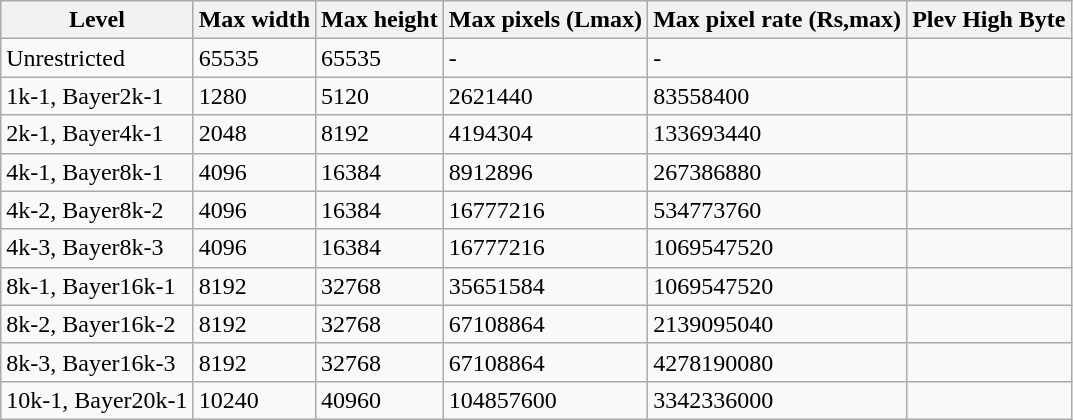<table class="wikitable mw-collapsible mw-collapsed" border="1" style="border-collapse: collapse;">
<tr>
<th scope="col">Level</th>
<th scope="col">Max width</th>
<th scope="col">Max height</th>
<th scope="col">Max pixels (Lmax)</th>
<th scope="col">Max pixel rate (Rs,max)</th>
<th scope="col">Plev High Byte</th>
</tr>
<tr>
<td>Unrestricted</td>
<td>65535</td>
<td>65535</td>
<td>-</td>
<td>-</td>
<td></td>
</tr>
<tr>
<td>1k-1, Bayer2k-1</td>
<td>1280</td>
<td>5120</td>
<td>2621440</td>
<td>83558400</td>
<td></td>
</tr>
<tr>
<td>2k-1, Bayer4k-1</td>
<td>2048</td>
<td>8192</td>
<td>4194304</td>
<td>133693440</td>
<td></td>
</tr>
<tr>
<td>4k-1, Bayer8k-1</td>
<td>4096</td>
<td>16384</td>
<td>8912896</td>
<td>267386880</td>
<td></td>
</tr>
<tr>
<td>4k-2, Bayer8k-2</td>
<td>4096</td>
<td>16384</td>
<td>16777216</td>
<td>534773760</td>
<td></td>
</tr>
<tr>
<td>4k-3, Bayer8k-3</td>
<td>4096</td>
<td>16384</td>
<td>16777216</td>
<td>1069547520</td>
<td></td>
</tr>
<tr>
<td>8k-1, Bayer16k-1</td>
<td>8192</td>
<td>32768</td>
<td>35651584</td>
<td>1069547520</td>
<td></td>
</tr>
<tr>
<td>8k-2, Bayer16k-2</td>
<td>8192</td>
<td>32768</td>
<td>67108864</td>
<td>2139095040</td>
<td></td>
</tr>
<tr>
<td>8k-3, Bayer16k-3</td>
<td>8192</td>
<td>32768</td>
<td>67108864</td>
<td>4278190080</td>
<td></td>
</tr>
<tr>
<td>10k-1, Bayer20k-1</td>
<td>10240</td>
<td>40960</td>
<td>104857600</td>
<td>3342336000</td>
<td></td>
</tr>
</table>
